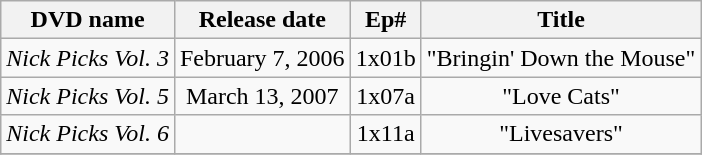<table class="wikitable" style="text-align:center">
<tr>
<th>DVD name</th>
<th>Release date</th>
<th>Ep#</th>
<th>Title</th>
</tr>
<tr>
<td><em>Nick Picks Vol. 3</em></td>
<td>February 7, 2006</td>
<td>1x01b</td>
<td>"Bringin' Down the Mouse"</td>
</tr>
<tr>
<td><em>Nick Picks Vol. 5</em></td>
<td>March 13, 2007</td>
<td>1x07a</td>
<td>"Love Cats"</td>
</tr>
<tr>
<td><em>Nick Picks Vol. 6</em></td>
<td></td>
<td>1x11a</td>
<td>"Livesavers"</td>
</tr>
<tr>
</tr>
</table>
